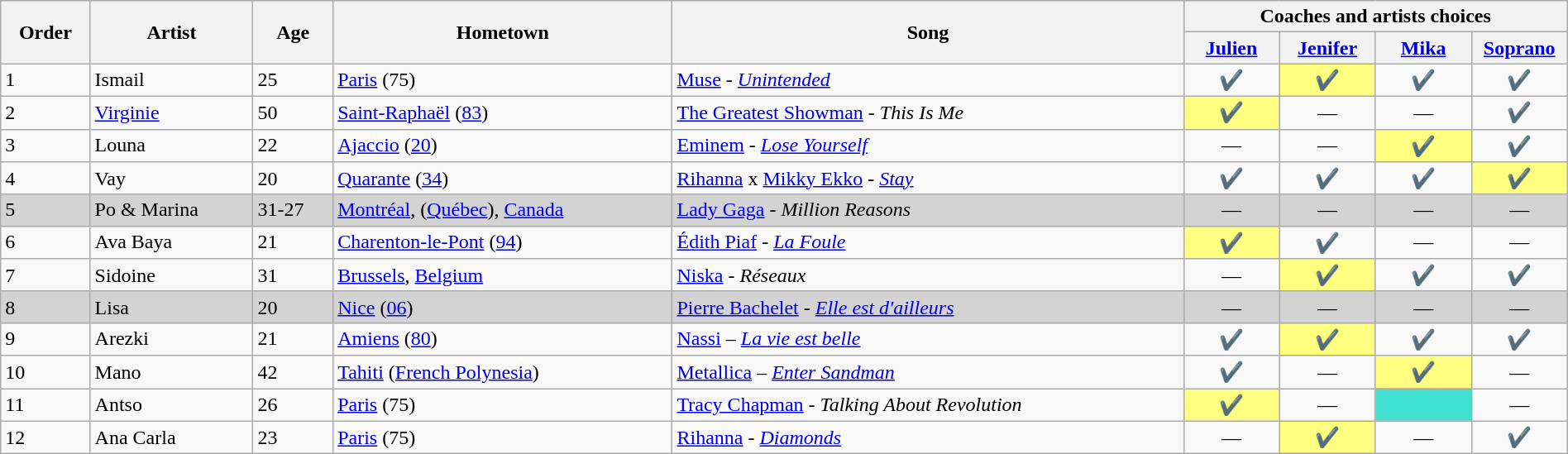<table class="wikitable" style="width:100%;">
<tr>
<th rowspan="2" scope="col">Order</th>
<th rowspan="2" scope="col">Artist</th>
<th rowspan="2" scope="col">Age</th>
<th rowspan="2" scope="col">Hometown</th>
<th rowspan="2" scope="col">Song</th>
<th colspan="4" scope="col">Coaches and artists choices</th>
</tr>
<tr>
<th scope="col" width="70"><a href='#'>Julien</a></th>
<th scope="col" width="70"><a href='#'>Jenifer</a></th>
<th scope="col" width="70"><a href='#'>Mika</a></th>
<th scope="col" width="70"><a href='#'>Soprano</a></th>
</tr>
<tr>
<td>1</td>
<td>Ismail</td>
<td>25</td>
<td><a href='#'>Paris</a> (75)</td>
<td><a href='#'>Muse</a> - <em><a href='#'>Unintended</a></em></td>
<td style="text-align:center;">✔️</td>
<td style="background:#FFFF80;text-align:center;">✔️</td>
<td style="text-align:center;">✔️</td>
<td style="text-align:center;">✔️</td>
</tr>
<tr>
<td>2</td>
<td><a href='#'>Virginie</a></td>
<td>50</td>
<td><a href='#'>Saint-Raphaël</a> (<a href='#'>83</a>)</td>
<td><a href='#'>The Greatest Showman</a> - <em>This Is Me</em></td>
<td style="background:#FFFF80;text-align:center;">✔️</td>
<td style="text-align:center;">—</td>
<td style="text-align:center;">—</td>
<td style="text-align:center;">✔️</td>
</tr>
<tr>
<td>3</td>
<td>Louna</td>
<td>22</td>
<td><a href='#'>Ajaccio</a> (<a href='#'>20</a>)</td>
<td><a href='#'>Eminem</a> - <em><a href='#'>Lose Yourself</a></em></td>
<td style="text-align:center;">—</td>
<td style="text-align:center;">—</td>
<td style="background:#FFFF80;text-align:center;">✔️</td>
<td style="text-align:center;">✔️</td>
</tr>
<tr>
<td>4</td>
<td>Vay</td>
<td>20</td>
<td><a href='#'>Quarante</a> (<a href='#'>34</a>)</td>
<td><a href='#'>Rihanna</a> x <a href='#'>Mikky Ekko</a> - <em><a href='#'>Stay</a></em></td>
<td style="text-align:center;">✔️</td>
<td style="text-align:center;">✔️</td>
<td style="text-align:center;">✔️</td>
<td style="background:#FFFF80;text-align:center;">✔️</td>
</tr>
<tr style="background:lightgrey">
<td>5</td>
<td>Po & Marina</td>
<td>31-27</td>
<td><a href='#'>Montréal</a>, (<a href='#'>Québec</a>), <a href='#'>Canada</a></td>
<td><a href='#'>Lady Gaga</a> - <em>Million Reasons</em></td>
<td style="text-align:center;">—</td>
<td style="text-align:center;">—</td>
<td style="text-align:center;">—</td>
<td style="text-align:center;">—</td>
</tr>
<tr>
<td>6</td>
<td>Ava Baya</td>
<td>21</td>
<td><a href='#'>Charenton-le-Pont</a> (<a href='#'>94</a>)</td>
<td><a href='#'>Édith Piaf</a> - <em><a href='#'>La Foule</a></em></td>
<td style="background:#FFFF80;text-align:center;">✔️</td>
<td style="text-align:center;">✔️</td>
<td style="text-align:center;">—</td>
<td style="text-align:center;">—</td>
</tr>
<tr>
<td>7</td>
<td>Sidoine</td>
<td>31</td>
<td><a href='#'>Brussels</a>, <a href='#'>Belgium</a></td>
<td><a href='#'>Niska</a> - <em>Réseaux</em></td>
<td style="text-align:center;">—</td>
<td style="background:#FFFF80;text-align:center;">✔️</td>
<td style="text-align:center;">✔️</td>
<td style="text-align:center;">✔️</td>
</tr>
<tr style="background:lightgrey">
<td>8</td>
<td>Lisa</td>
<td>20</td>
<td><a href='#'>Nice</a> (<a href='#'>06</a>)</td>
<td><a href='#'>Pierre Bachelet</a> - <em><a href='#'>Elle est d'ailleurs</a></em></td>
<td style="text-align:center;">—</td>
<td style="text-align:center;">—</td>
<td style="text-align:center;">—</td>
<td style="text-align:center;">—</td>
</tr>
<tr>
<td>9</td>
<td>Arezki</td>
<td>21</td>
<td><a href='#'>Amiens</a> (<a href='#'>80</a>)</td>
<td><a href='#'>Nassi</a> – <em><a href='#'>La vie est belle</a></em></td>
<td style="text-align:center;">✔️</td>
<td style="background:#FFFF80;text-align:center;">✔️</td>
<td style="text-align:center;">✔️</td>
<td style="text-align:center;">✔️</td>
</tr>
<tr>
<td>10</td>
<td>Mano</td>
<td>42</td>
<td><a href='#'>Tahiti</a> (<a href='#'>French Polynesia</a>)</td>
<td><a href='#'>Metallica</a> – <em><a href='#'>Enter Sandman</a></em></td>
<td style="text-align:center;">✔️</td>
<td style="text-align:center;">—</td>
<td style="background:#FFFF80;text-align:center;">✔️</td>
<td style="text-align:center;">—</td>
</tr>
<tr>
<td>11</td>
<td>Antso</td>
<td>26</td>
<td><a href='#'>Paris</a> (75)</td>
<td><a href='#'>Tracy Chapman</a> - <em>Talking About Revolution</em></td>
<td style="background:#FFFF80;text-align:center;">✔️</td>
<td style="text-align:center;">—</td>
<td style="background:turquoise;text-align:center;"></td>
<td style="text-align:center;">—</td>
</tr>
<tr>
<td>12</td>
<td>Ana Carla</td>
<td>23</td>
<td><a href='#'>Paris</a> (75)</td>
<td><a href='#'>Rihanna</a> - <em><a href='#'>Diamonds</a></em></td>
<td style="text-align:center;">—</td>
<td style="background:#FFFF80;text-align:center;">✔️</td>
<td style="text-align:center;">—</td>
<td style="text-align:center;">✔️</td>
</tr>
</table>
